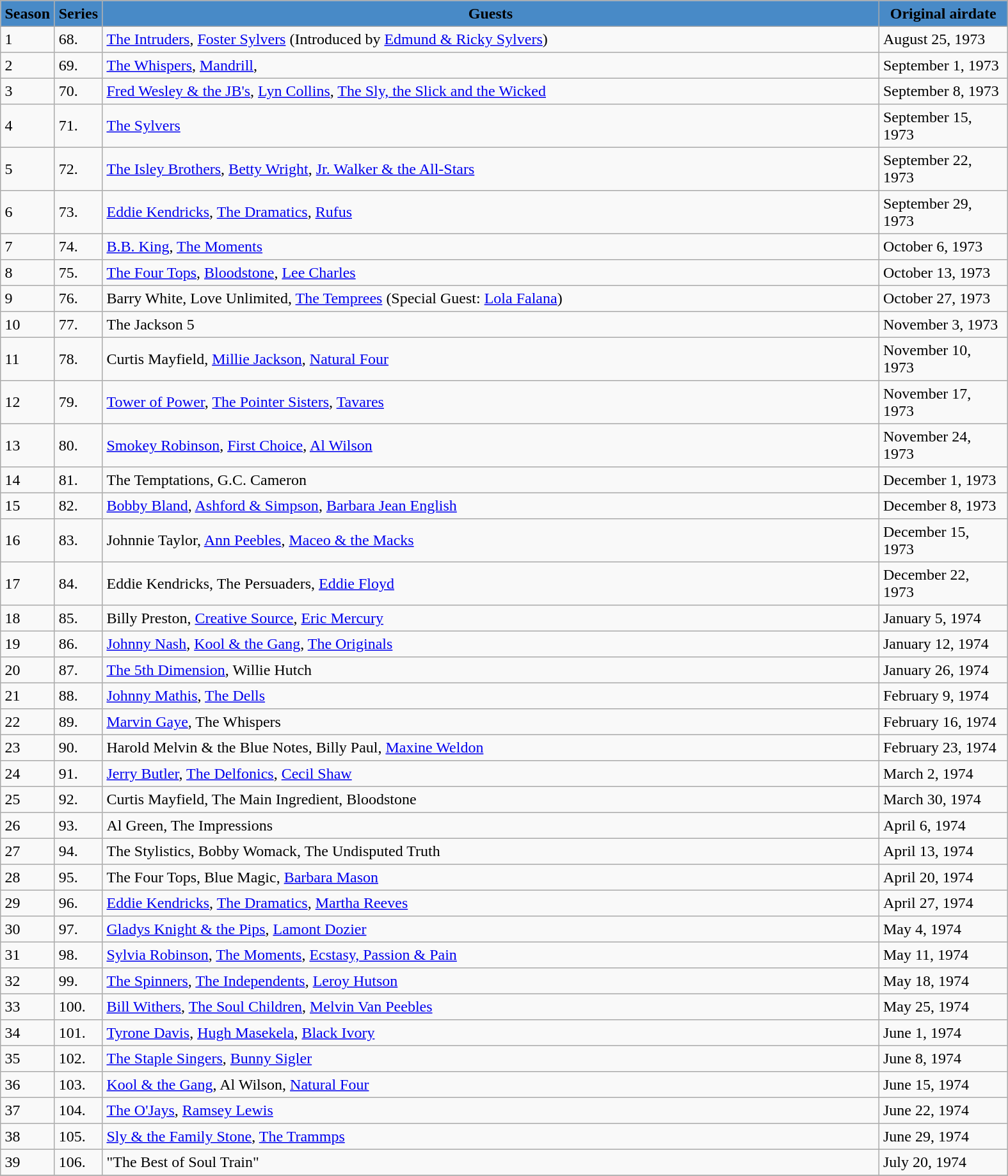<table class="toccolours" border="2" cellpadding="4" cellspacing="0" style="margin: 1em 1em 1em 0; background: #f9f9f9; border: 1px #aaa solid; border-collapse: collapse">
<tr style="vertical-align: top; text-align: center; background-color:#488AC7">
<th><strong>Season</strong></th>
<th><strong>Series</strong></th>
<th style="width:800px;"><strong>Guests</strong></th>
<th style="width:125px;"><strong>Original airdate</strong></th>
</tr>
<tr>
<td>1</td>
<td>68.</td>
<td><a href='#'>The Intruders</a>, <a href='#'>Foster Sylvers</a> (Introduced by <a href='#'>Edmund & Ricky Sylvers</a>)</td>
<td>August 25, 1973</td>
</tr>
<tr>
<td>2</td>
<td>69.</td>
<td><a href='#'>The Whispers</a>, <a href='#'>Mandrill</a>,</td>
<td>September 1, 1973</td>
</tr>
<tr>
<td>3</td>
<td>70.</td>
<td><a href='#'>Fred Wesley & the JB's</a>, <a href='#'>Lyn Collins</a>, <a href='#'>The Sly, the Slick and the Wicked</a></td>
<td>September 8, 1973</td>
</tr>
<tr>
<td>4</td>
<td>71.</td>
<td><a href='#'>The Sylvers</a></td>
<td>September 15, 1973</td>
</tr>
<tr>
<td>5</td>
<td>72.</td>
<td><a href='#'>The Isley Brothers</a>, <a href='#'>Betty Wright</a>, <a href='#'>Jr. Walker & the All-Stars</a></td>
<td>September 22, 1973</td>
</tr>
<tr>
<td>6</td>
<td>73.</td>
<td><a href='#'>Eddie Kendricks</a>, <a href='#'>The Dramatics</a>, <a href='#'>Rufus</a></td>
<td>September 29, 1973</td>
</tr>
<tr>
<td>7</td>
<td>74.</td>
<td><a href='#'>B.B. King</a>, <a href='#'>The Moments</a></td>
<td>October 6, 1973</td>
</tr>
<tr>
<td>8</td>
<td>75.</td>
<td><a href='#'>The Four Tops</a>, <a href='#'>Bloodstone</a>, <a href='#'>Lee Charles</a></td>
<td>October 13, 1973</td>
</tr>
<tr>
<td>9</td>
<td>76.</td>
<td>Barry White, Love Unlimited, <a href='#'>The Temprees</a> (Special Guest: <a href='#'>Lola Falana</a>)</td>
<td>October 27, 1973</td>
</tr>
<tr>
<td>10</td>
<td>77.</td>
<td>The Jackson 5</td>
<td>November 3, 1973</td>
</tr>
<tr>
<td>11</td>
<td>78.</td>
<td>Curtis Mayfield, <a href='#'>Millie Jackson</a>, <a href='#'>Natural Four</a></td>
<td>November 10, 1973</td>
</tr>
<tr>
<td>12</td>
<td>79.</td>
<td><a href='#'>Tower of Power</a>, <a href='#'>The Pointer Sisters</a>, <a href='#'>Tavares</a></td>
<td>November 17, 1973</td>
</tr>
<tr>
<td>13</td>
<td>80.</td>
<td><a href='#'>Smokey Robinson</a>, <a href='#'>First Choice</a>, <a href='#'>Al Wilson</a></td>
<td>November 24, 1973</td>
</tr>
<tr>
<td>14</td>
<td>81.</td>
<td>The Temptations, G.C. Cameron</td>
<td>December 1, 1973</td>
</tr>
<tr>
<td>15</td>
<td>82.</td>
<td><a href='#'>Bobby Bland</a>, <a href='#'>Ashford & Simpson</a>, <a href='#'>Barbara Jean English</a></td>
<td>December 8, 1973</td>
</tr>
<tr>
<td>16</td>
<td>83.</td>
<td>Johnnie Taylor, <a href='#'>Ann Peebles</a>, <a href='#'>Maceo & the Macks</a></td>
<td>December 15, 1973</td>
</tr>
<tr>
<td>17</td>
<td>84.</td>
<td>Eddie Kendricks, The Persuaders, <a href='#'>Eddie Floyd</a></td>
<td>December 22, 1973</td>
</tr>
<tr>
<td>18</td>
<td>85.</td>
<td>Billy Preston, <a href='#'>Creative Source</a>, <a href='#'>Eric Mercury</a></td>
<td>January 5, 1974</td>
</tr>
<tr>
<td>19</td>
<td>86.</td>
<td><a href='#'>Johnny Nash</a>, <a href='#'>Kool & the Gang</a>, <a href='#'>The Originals</a></td>
<td>January 12, 1974</td>
</tr>
<tr>
<td>20</td>
<td>87.</td>
<td><a href='#'>The 5th Dimension</a>, Willie Hutch</td>
<td>January 26, 1974</td>
</tr>
<tr>
<td>21</td>
<td>88.</td>
<td><a href='#'>Johnny Mathis</a>, <a href='#'>The Dells</a></td>
<td>February 9, 1974</td>
</tr>
<tr>
<td>22</td>
<td>89.</td>
<td><a href='#'>Marvin Gaye</a>, The Whispers</td>
<td>February 16, 1974</td>
</tr>
<tr>
<td>23</td>
<td>90.</td>
<td>Harold Melvin & the Blue Notes, Billy Paul, <a href='#'>Maxine Weldon</a></td>
<td>February 23, 1974</td>
</tr>
<tr>
<td>24</td>
<td>91.</td>
<td><a href='#'>Jerry Butler</a>, <a href='#'>The Delfonics</a>, <a href='#'>Cecil Shaw</a></td>
<td>March 2, 1974</td>
</tr>
<tr>
<td>25</td>
<td>92.</td>
<td>Curtis Mayfield, The Main Ingredient, Bloodstone</td>
<td>March 30, 1974</td>
</tr>
<tr>
<td>26</td>
<td>93.</td>
<td>Al Green, The Impressions</td>
<td>April 6, 1974</td>
</tr>
<tr>
<td>27</td>
<td>94.</td>
<td>The Stylistics, Bobby Womack, The Undisputed Truth</td>
<td>April 13, 1974</td>
</tr>
<tr>
<td>28</td>
<td>95.</td>
<td>The Four Tops, Blue Magic, <a href='#'>Barbara Mason</a></td>
<td>April 20, 1974</td>
</tr>
<tr>
<td>29</td>
<td>96.</td>
<td><a href='#'>Eddie Kendricks</a>, <a href='#'>The Dramatics</a>, <a href='#'>Martha Reeves</a></td>
<td>April 27, 1974</td>
</tr>
<tr>
<td>30</td>
<td>97.</td>
<td><a href='#'>Gladys Knight & the Pips</a>, <a href='#'>Lamont Dozier</a></td>
<td>May 4, 1974</td>
</tr>
<tr>
<td>31</td>
<td>98.</td>
<td><a href='#'>Sylvia Robinson</a>, <a href='#'>The Moments</a>, <a href='#'>Ecstasy, Passion & Pain</a></td>
<td>May 11, 1974</td>
</tr>
<tr>
<td>32</td>
<td>99.</td>
<td><a href='#'>The Spinners</a>, <a href='#'>The Independents</a>, <a href='#'>Leroy Hutson</a></td>
<td>May 18, 1974</td>
</tr>
<tr>
<td>33</td>
<td>100.</td>
<td><a href='#'>Bill Withers</a>, <a href='#'>The Soul Children</a>, <a href='#'>Melvin Van Peebles</a></td>
<td>May 25, 1974</td>
</tr>
<tr>
<td>34</td>
<td>101.</td>
<td><a href='#'>Tyrone Davis</a>, <a href='#'>Hugh Masekela</a>, <a href='#'>Black Ivory</a></td>
<td>June 1, 1974</td>
</tr>
<tr>
<td>35</td>
<td>102.</td>
<td><a href='#'>The Staple Singers</a>, <a href='#'>Bunny Sigler</a></td>
<td>June 8, 1974</td>
</tr>
<tr>
<td>36</td>
<td>103.</td>
<td><a href='#'>Kool & the Gang</a>, Al Wilson, <a href='#'>Natural Four</a></td>
<td>June 15, 1974</td>
</tr>
<tr>
<td>37</td>
<td>104.</td>
<td><a href='#'>The O'Jays</a>, <a href='#'>Ramsey Lewis</a></td>
<td>June 22, 1974</td>
</tr>
<tr>
<td>38</td>
<td>105.</td>
<td><a href='#'>Sly & the Family Stone</a>, <a href='#'>The Trammps</a></td>
<td>June 29, 1974</td>
</tr>
<tr>
<td>39</td>
<td>106.</td>
<td>"The Best of Soul Train"</td>
<td>July 20, 1974</td>
</tr>
<tr>
</tr>
</table>
